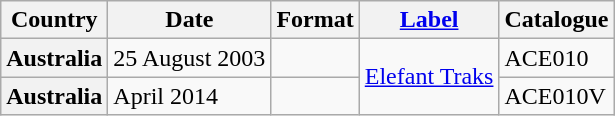<table class="wikitable plainrowheaders">
<tr>
<th scope="col">Country</th>
<th scope="col">Date</th>
<th scope="col">Format</th>
<th scope="col"><a href='#'>Label</a></th>
<th scope="col">Catalogue</th>
</tr>
<tr>
<th scope="row">Australia</th>
<td>25 August 2003</td>
<td></td>
<td rowspan="2"><a href='#'>Elefant Traks</a></td>
<td>ACE010</td>
</tr>
<tr>
<th scope="row">Australia</th>
<td>April 2014</td>
<td></td>
<td>ACE010V</td>
</tr>
</table>
